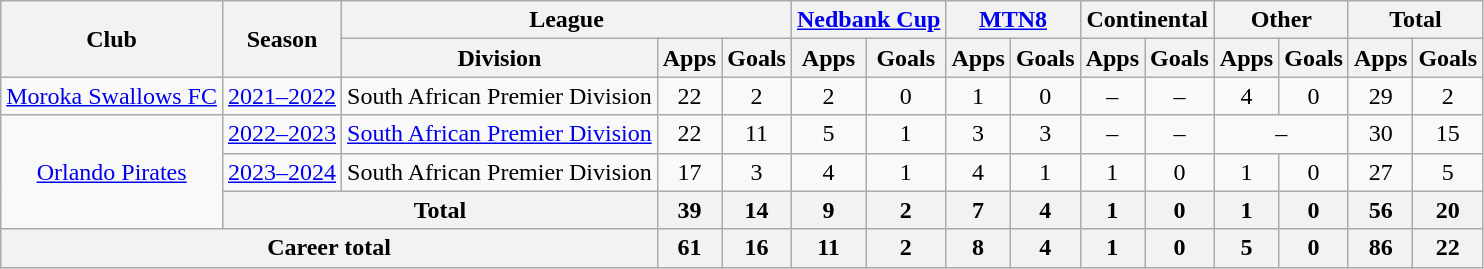<table class="wikitable" style="text-align: center">
<tr>
<th rowspan="2">Club</th>
<th rowspan="2">Season</th>
<th colspan="3">League</th>
<th colspan="2"><a href='#'>Nedbank Cup</a></th>
<th colspan="2"><a href='#'>MTN8</a></th>
<th colspan="2">Continental</th>
<th colspan="2">Other</th>
<th colspan="2">Total</th>
</tr>
<tr>
<th>Division</th>
<th>Apps</th>
<th>Goals</th>
<th>Apps</th>
<th>Goals</th>
<th>Apps</th>
<th>Goals</th>
<th>Apps</th>
<th>Goals</th>
<th>Apps</th>
<th>Goals</th>
<th>Apps</th>
<th>Goals</th>
</tr>
<tr>
<td><a href='#'>Moroka Swallows FC</a></td>
<td><a href='#'>2021–2022</a></td>
<td>South African Premier Division</td>
<td>22</td>
<td>2</td>
<td>2</td>
<td>0</td>
<td>1</td>
<td>0</td>
<td>–</td>
<td>–</td>
<td>4</td>
<td>0</td>
<td>29</td>
<td>2</td>
</tr>
<tr>
<td rowspan="3"><a href='#'>Orlando Pirates</a></td>
<td><a href='#'>2022–2023</a></td>
<td><a href='#'>South African Premier Division</a></td>
<td>22</td>
<td>11</td>
<td>5</td>
<td>1</td>
<td>3</td>
<td>3</td>
<td>–</td>
<td>–</td>
<td colspan="2">–</td>
<td>30</td>
<td>15</td>
</tr>
<tr>
<td><a href='#'>2023–2024</a></td>
<td>South African Premier Division</td>
<td>17</td>
<td>3</td>
<td>4</td>
<td>1</td>
<td>4</td>
<td>1</td>
<td>1</td>
<td>0</td>
<td>1</td>
<td>0</td>
<td>27</td>
<td>5</td>
</tr>
<tr>
<th colspan="2">Total</th>
<th>39</th>
<th>14</th>
<th>9</th>
<th>2</th>
<th>7</th>
<th>4</th>
<th>1</th>
<th>0</th>
<th>1</th>
<th>0</th>
<th>56</th>
<th>20</th>
</tr>
<tr>
<th colspan="3">Career total</th>
<th>61</th>
<th>16</th>
<th>11</th>
<th>2</th>
<th>8</th>
<th>4</th>
<th>1</th>
<th>0</th>
<th>5</th>
<th>0</th>
<th>86</th>
<th>22</th>
</tr>
</table>
